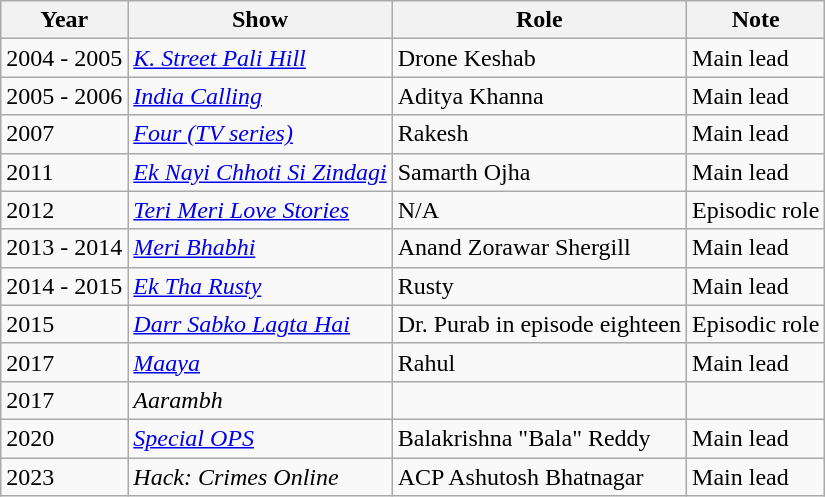<table class="wikitable sortable">
<tr>
<th>Year</th>
<th>Show</th>
<th>Role</th>
<th>Note</th>
</tr>
<tr>
<td>2004 - 2005</td>
<td><em><a href='#'>K. Street Pali Hill</a></em></td>
<td>Drone Keshab</td>
<td>Main lead</td>
</tr>
<tr>
<td>2005 - 2006</td>
<td><em><a href='#'>India Calling</a></em></td>
<td>Aditya Khanna</td>
<td>Main lead</td>
</tr>
<tr>
<td>2007</td>
<td><em><a href='#'>Four (TV series)</a></em></td>
<td>Rakesh</td>
<td>Main lead</td>
</tr>
<tr>
<td>2011</td>
<td><em><a href='#'>Ek Nayi Chhoti Si Zindagi</a></em></td>
<td>Samarth Ojha</td>
<td>Main lead</td>
</tr>
<tr>
<td>2012</td>
<td><em><a href='#'>Teri Meri Love Stories</a></em></td>
<td>N/A</td>
<td>Episodic role</td>
</tr>
<tr>
<td>2013 - 2014</td>
<td><em><a href='#'>Meri Bhabhi</a></em></td>
<td>Anand Zorawar Shergill</td>
<td>Main lead</td>
</tr>
<tr>
<td>2014 - 2015</td>
<td><em><a href='#'>Ek Tha Rusty</a></em></td>
<td>Rusty</td>
<td>Main lead</td>
</tr>
<tr>
<td>2015</td>
<td><em><a href='#'>Darr Sabko Lagta Hai</a></em></td>
<td>Dr. Purab in episode eighteen</td>
<td>Episodic role</td>
</tr>
<tr>
<td>2017</td>
<td><em><a href='#'>Maaya</a></em></td>
<td>Rahul</td>
<td>Main lead</td>
</tr>
<tr>
<td>2017</td>
<td><em>Aarambh</em></td>
<td></td>
<td></td>
</tr>
<tr>
<td>2020</td>
<td><em><a href='#'>Special OPS</a></em></td>
<td>Balakrishna "Bala" Reddy</td>
<td>Main lead</td>
</tr>
<tr>
<td>2023</td>
<td><em>Hack: Crimes Online</em></td>
<td>ACP Ashutosh Bhatnagar</td>
<td>Main lead</td>
</tr>
</table>
